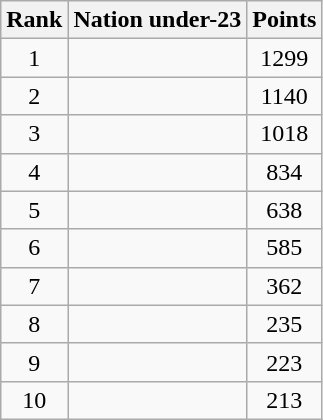<table class="wikitable sortable">
<tr>
<th>Rank</th>
<th>Nation under-23</th>
<th>Points</th>
</tr>
<tr>
<td align=center>1</td>
<td></td>
<td align=center>1299</td>
</tr>
<tr>
<td align=center>2</td>
<td></td>
<td align=center>1140</td>
</tr>
<tr>
<td align=center>3</td>
<td></td>
<td align=center>1018</td>
</tr>
<tr>
<td align=center>4</td>
<td></td>
<td align=center>834</td>
</tr>
<tr>
<td align=center>5</td>
<td></td>
<td align=center>638</td>
</tr>
<tr>
<td align=center>6</td>
<td></td>
<td align=center>585</td>
</tr>
<tr>
<td align=center>7</td>
<td></td>
<td align=center>362</td>
</tr>
<tr>
<td align=center>8</td>
<td></td>
<td align=center>235</td>
</tr>
<tr>
<td align=center>9</td>
<td></td>
<td align=center>223</td>
</tr>
<tr>
<td align=center>10</td>
<td></td>
<td align=center>213</td>
</tr>
</table>
